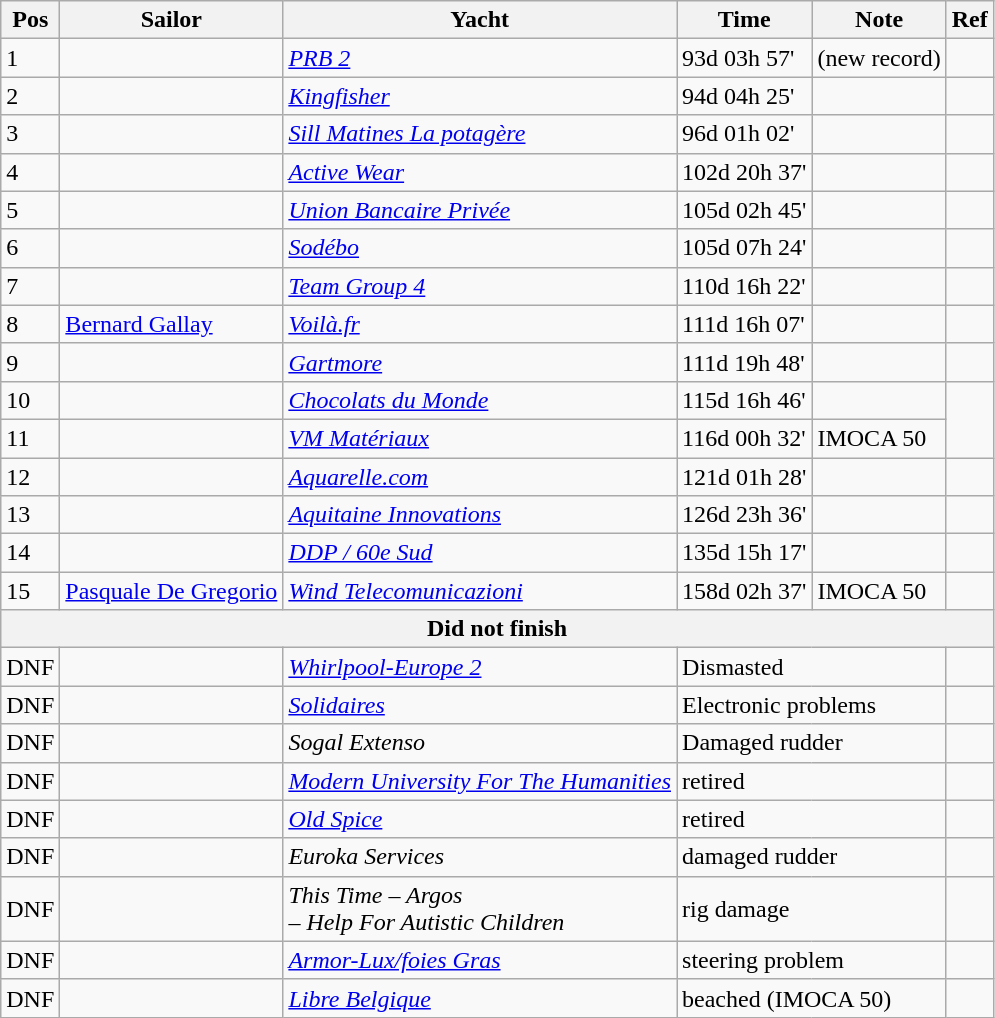<table class="wikitable sortable">
<tr>
<th>Pos</th>
<th>Sailor</th>
<th>Yacht</th>
<th>Time</th>
<th>Note</th>
<th>Ref</th>
</tr>
<tr>
<td>1</td>
<td></td>
<td><em><a href='#'>PRB 2</a></em></td>
<td>93d 03h 57'</td>
<td>(new record)</td>
<td></td>
</tr>
<tr>
<td>2</td>
<td></td>
<td><em><a href='#'>Kingfisher</a></em></td>
<td>94d 04h 25'</td>
<td></td>
<td></td>
</tr>
<tr>
<td>3</td>
<td></td>
<td><em><a href='#'>Sill Matines La potagère</a></em></td>
<td>96d 01h 02'</td>
<td></td>
<td></td>
</tr>
<tr>
<td>4</td>
<td></td>
<td><em><a href='#'>Active Wear</a></em></td>
<td>102d 20h 37'</td>
<td></td>
<td></td>
</tr>
<tr>
<td>5</td>
<td></td>
<td><em><a href='#'>Union Bancaire Privée</a></em></td>
<td>105d 02h 45'</td>
<td></td>
<td></td>
</tr>
<tr>
<td>6</td>
<td></td>
<td><em><a href='#'>Sodébo</a></em></td>
<td>105d 07h 24'</td>
<td></td>
<td></td>
</tr>
<tr>
<td>7</td>
<td></td>
<td><em><a href='#'>Team Group 4</a></em></td>
<td>110d 16h 22'</td>
<td></td>
<td></td>
</tr>
<tr>
<td>8</td>
<td>  <a href='#'>Bernard Gallay</a></td>
<td><em><a href='#'>Voilà.fr</a></em></td>
<td>111d 16h 07'</td>
<td></td>
<td></td>
</tr>
<tr>
<td>9</td>
<td></td>
<td><em><a href='#'>Gartmore</a></em></td>
<td>111d 19h 48'</td>
<td></td>
<td></td>
</tr>
<tr>
<td>10</td>
<td></td>
<td><em><a href='#'>Chocolats du Monde</a></em></td>
<td>115d 16h 46'</td>
<td></td>
</tr>
<tr>
<td>11</td>
<td></td>
<td><em><a href='#'>VM Matériaux</a></em></td>
<td>116d 00h 32'</td>
<td>IMOCA 50</td>
</tr>
<tr>
<td>12</td>
<td></td>
<td><em><a href='#'>Aquarelle.com</a></em></td>
<td>121d 01h 28'</td>
<td></td>
<td></td>
</tr>
<tr>
<td>13</td>
<td></td>
<td><em><a href='#'>Aquitaine Innovations</a></em></td>
<td>126d 23h 36'</td>
<td></td>
<td></td>
</tr>
<tr>
<td>14</td>
<td></td>
<td><em><a href='#'>DDP / 60e Sud</a></em></td>
<td>135d 15h 17'</td>
<td></td>
<td></td>
</tr>
<tr>
<td>15</td>
<td> <a href='#'>Pasquale De Gregorio</a></td>
<td><em><a href='#'>Wind Telecomunicazioni</a></em></td>
<td>158d 02h 37'</td>
<td>IMOCA 50</td>
<td></td>
</tr>
<tr>
<th colspan="6">Did not finish</th>
</tr>
<tr>
<td>DNF</td>
<td></td>
<td><em><a href='#'>Whirlpool-Europe 2</a></em></td>
<td colspan=2>Dismasted</td>
<td></td>
</tr>
<tr>
<td>DNF</td>
<td></td>
<td><em><a href='#'>Solidaires</a></em></td>
<td colspan=2>Electronic problems</td>
<td></td>
</tr>
<tr>
<td>DNF</td>
<td></td>
<td><em>Sogal Extenso</em></td>
<td colspan=2>Damaged rudder</td>
<td></td>
</tr>
<tr>
<td>DNF</td>
<td></td>
<td><em><a href='#'>Modern University For The Humanities</a></em></td>
<td colspan=2>retired</td>
<td></td>
</tr>
<tr>
<td>DNF</td>
<td></td>
<td><em><a href='#'>Old Spice</a></em></td>
<td colspan=2>retired</td>
<td></td>
</tr>
<tr>
<td>DNF</td>
<td></td>
<td><em>Euroka Services</em></td>
<td colspan=2>damaged rudder</td>
<td></td>
</tr>
<tr>
<td>DNF</td>
<td></td>
<td><em>This Time – Argos<br> – Help For Autistic Children</em></td>
<td colspan=2>rig damage</td>
<td></td>
</tr>
<tr>
<td>DNF</td>
<td></td>
<td><em><a href='#'>Armor-Lux/foies Gras</a> </em></td>
<td colspan=2>steering problem</td>
<td></td>
</tr>
<tr>
<td>DNF</td>
<td></td>
<td><em><a href='#'>Libre Belgique</a></em></td>
<td colspan=2>beached (IMOCA 50)</td>
<td></td>
</tr>
</table>
